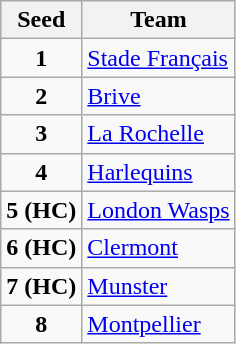<table class="wikitable" style="text-align: center;">
<tr>
<th>Seed</th>
<th>Team</th>
</tr>
<tr>
<td><strong>1</strong></td>
<td align=left> <a href='#'>Stade Français</a></td>
</tr>
<tr>
<td><strong>2</strong></td>
<td align=left> <a href='#'>Brive</a></td>
</tr>
<tr>
<td><strong>3</strong></td>
<td align=left> <a href='#'>La Rochelle</a></td>
</tr>
<tr>
<td><strong>4</strong></td>
<td align=left> <a href='#'>Harlequins</a></td>
</tr>
<tr>
<td><strong>5 (HC)</strong></td>
<td align=left> <a href='#'>London Wasps</a></td>
</tr>
<tr>
<td><strong>6 (HC)</strong></td>
<td align=left> <a href='#'>Clermont</a></td>
</tr>
<tr>
<td><strong>7 (HC)</strong></td>
<td align=left> <a href='#'>Munster</a></td>
</tr>
<tr>
<td><strong>8</strong></td>
<td align=left> <a href='#'>Montpellier</a></td>
</tr>
</table>
